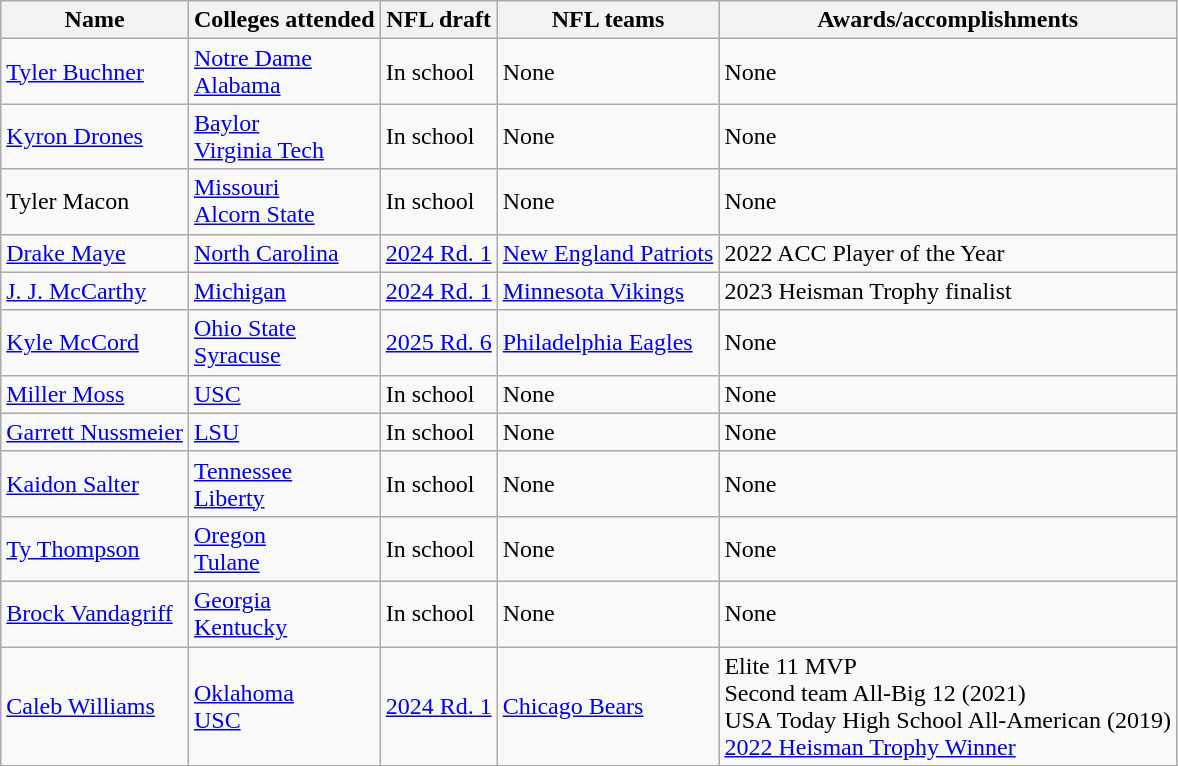<table class="wikitable">
<tr>
<th>Name</th>
<th>Colleges attended</th>
<th>NFL draft</th>
<th>NFL teams</th>
<th>Awards/accomplishments</th>
</tr>
<tr>
<td><a href='#'>Tyler Buchner</a></td>
<td><a href='#'>Notre Dame</a><br><a href='#'>Alabama</a></td>
<td>In school</td>
<td>None</td>
<td>None</td>
</tr>
<tr>
<td><a href='#'>Kyron Drones</a></td>
<td><a href='#'>Baylor</a><br><a href='#'>Virginia Tech</a></td>
<td>In school</td>
<td>None</td>
<td>None</td>
</tr>
<tr>
<td>Tyler Macon</td>
<td><a href='#'>Missouri</a><br><a href='#'>Alcorn State</a></td>
<td>In school</td>
<td>None</td>
<td>None</td>
</tr>
<tr>
<td><a href='#'>Drake Maye</a></td>
<td><a href='#'>North Carolina</a></td>
<td><a href='#'>2024 Rd. 1</a></td>
<td><a href='#'>New England Patriots</a></td>
<td>2022 ACC Player of the Year</td>
</tr>
<tr>
<td><a href='#'>J. J. McCarthy</a></td>
<td><a href='#'>Michigan</a></td>
<td><a href='#'>2024 Rd. 1</a></td>
<td><a href='#'>Minnesota Vikings</a></td>
<td>2023 Heisman Trophy finalist</td>
</tr>
<tr>
<td><a href='#'>Kyle McCord</a></td>
<td><a href='#'>Ohio State</a><br><a href='#'>Syracuse</a></td>
<td><a href='#'>2025 Rd. 6</a></td>
<td><a href='#'>Philadelphia Eagles</a></td>
<td>None</td>
</tr>
<tr>
<td><a href='#'>Miller Moss</a></td>
<td><a href='#'>USC</a></td>
<td>In school</td>
<td>None</td>
<td>None</td>
</tr>
<tr>
<td><a href='#'>Garrett Nussmeier</a></td>
<td><a href='#'>LSU</a></td>
<td>In school</td>
<td>None</td>
<td>None</td>
</tr>
<tr>
<td><a href='#'>Kaidon Salter</a></td>
<td><a href='#'>Tennessee</a><br><a href='#'>Liberty</a></td>
<td>In school</td>
<td>None</td>
<td>None</td>
</tr>
<tr>
<td><a href='#'>Ty Thompson</a></td>
<td><a href='#'>Oregon</a><br><a href='#'>Tulane</a></td>
<td>In school</td>
<td>None</td>
<td>None</td>
</tr>
<tr>
<td><a href='#'>Brock Vandagriff</a></td>
<td><a href='#'>Georgia</a><br><a href='#'>Kentucky</a></td>
<td>In school</td>
<td>None</td>
<td>None</td>
</tr>
<tr>
<td><a href='#'>Caleb Williams</a></td>
<td><a href='#'>Oklahoma</a><br><a href='#'>USC</a></td>
<td><a href='#'>2024 Rd. 1</a></td>
<td><a href='#'>Chicago Bears</a></td>
<td>Elite 11 MVP<br>Second team All-Big 12 (2021)<br>USA Today High School All-American (2019)<br><a href='#'>2022 Heisman Trophy Winner</a></td>
</tr>
<tr>
</tr>
</table>
